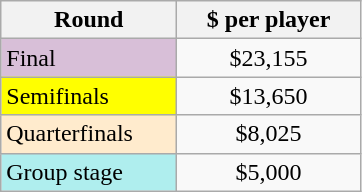<table class="wikitable" style="text-align:center;">
<tr>
<th width=110>Round</th>
<th width=115>$ per player</th>
</tr>
<tr>
<td align=left style="background-color:#d8bfd8;">Final</td>
<td>$23,155</td>
</tr>
<tr>
<td align=left style="background-color:#ffff00;">Semifinals</td>
<td>$13,650</td>
</tr>
<tr>
<td align=left style="background-color:#ffebcd;">Quarterfinals</td>
<td>$8,025</td>
</tr>
<tr>
<td align=left style="background-color:#afeeee;">Group stage</td>
<td>$5,000</td>
</tr>
</table>
